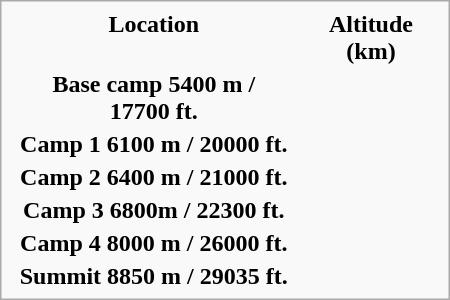<table class="infobox" style="width:300px">
<tr>
<th scope=col>Location</th>
<th scope=col colspan=2>Altitude (km)</th>
</tr>
<tr>
<th>Base camp 5400 m / 17700 ft.</th>
<td></td>
</tr>
<tr>
<th>Camp 1 6100 m  / 20000 ft.</th>
<td></td>
</tr>
<tr>
<th>Camp 2 6400 m / 21000 ft.</th>
<td></td>
</tr>
<tr>
<th>Camp 3 6800m /  22300 ft.</th>
<td></td>
</tr>
<tr>
<th>Camp 4 8000 m / 26000 ft.</th>
<td></td>
</tr>
<tr>
<th>Summit 8850 m / 29035 ft.</th>
<td></td>
</tr>
</table>
